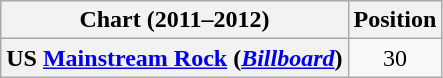<table class="wikitable plainrowheaders" style="text-align:center">
<tr>
<th>Chart (2011–2012)</th>
<th>Position</th>
</tr>
<tr>
<th scope="row">US <a href='#'>Mainstream Rock</a> (<em><a href='#'>Billboard</a></em>)</th>
<td>30</td>
</tr>
</table>
